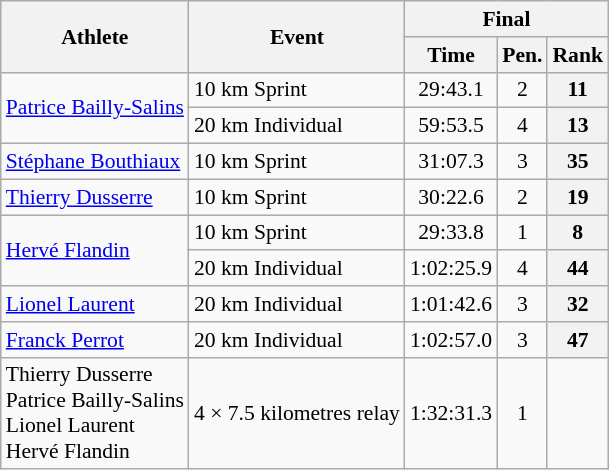<table class="wikitable" style="font-size:90%">
<tr>
<th rowspan="2">Athlete</th>
<th rowspan="2">Event</th>
<th colspan="3">Final</th>
</tr>
<tr>
<th>Time</th>
<th>Pen.</th>
<th>Rank</th>
</tr>
<tr>
<td rowspan=2><a href='#'>Patrice Bailly-Salins</a></td>
<td>10 km Sprint</td>
<td align="center">29:43.1</td>
<td align="center">2</td>
<th align="center">11</th>
</tr>
<tr>
<td>20 km Individual</td>
<td align="center">59:53.5</td>
<td align="center">4</td>
<th align="center">13</th>
</tr>
<tr>
<td><a href='#'>Stéphane Bouthiaux</a></td>
<td>10 km Sprint</td>
<td align="center">31:07.3</td>
<td align="center">3</td>
<th align="center">35</th>
</tr>
<tr>
<td><a href='#'>Thierry Dusserre</a></td>
<td>10 km Sprint</td>
<td align="center">30:22.6</td>
<td align="center">2</td>
<th align="center">19</th>
</tr>
<tr>
<td rowspan=2><a href='#'>Hervé Flandin</a></td>
<td>10 km Sprint</td>
<td align="center">29:33.8</td>
<td align="center">1</td>
<th align="center">8</th>
</tr>
<tr>
<td>20 km Individual</td>
<td align="center">1:02:25.9</td>
<td align="center">4</td>
<th align="center">44</th>
</tr>
<tr>
<td><a href='#'>Lionel Laurent</a></td>
<td>20 km Individual</td>
<td align="center">1:01:42.6</td>
<td align="center">3</td>
<th align="center">32</th>
</tr>
<tr>
<td><a href='#'>Franck Perrot</a></td>
<td>20 km Individual</td>
<td align="center">1:02:57.0</td>
<td align="center">3</td>
<th align="center">47</th>
</tr>
<tr>
<td>Thierry Dusserre<br>Patrice Bailly-Salins<br>Lionel Laurent<br>Hervé Flandin</td>
<td>4 × 7.5 kilometres relay</td>
<td align="center">1:32:31.3</td>
<td align="center">1</td>
<td align="center"></td>
</tr>
</table>
